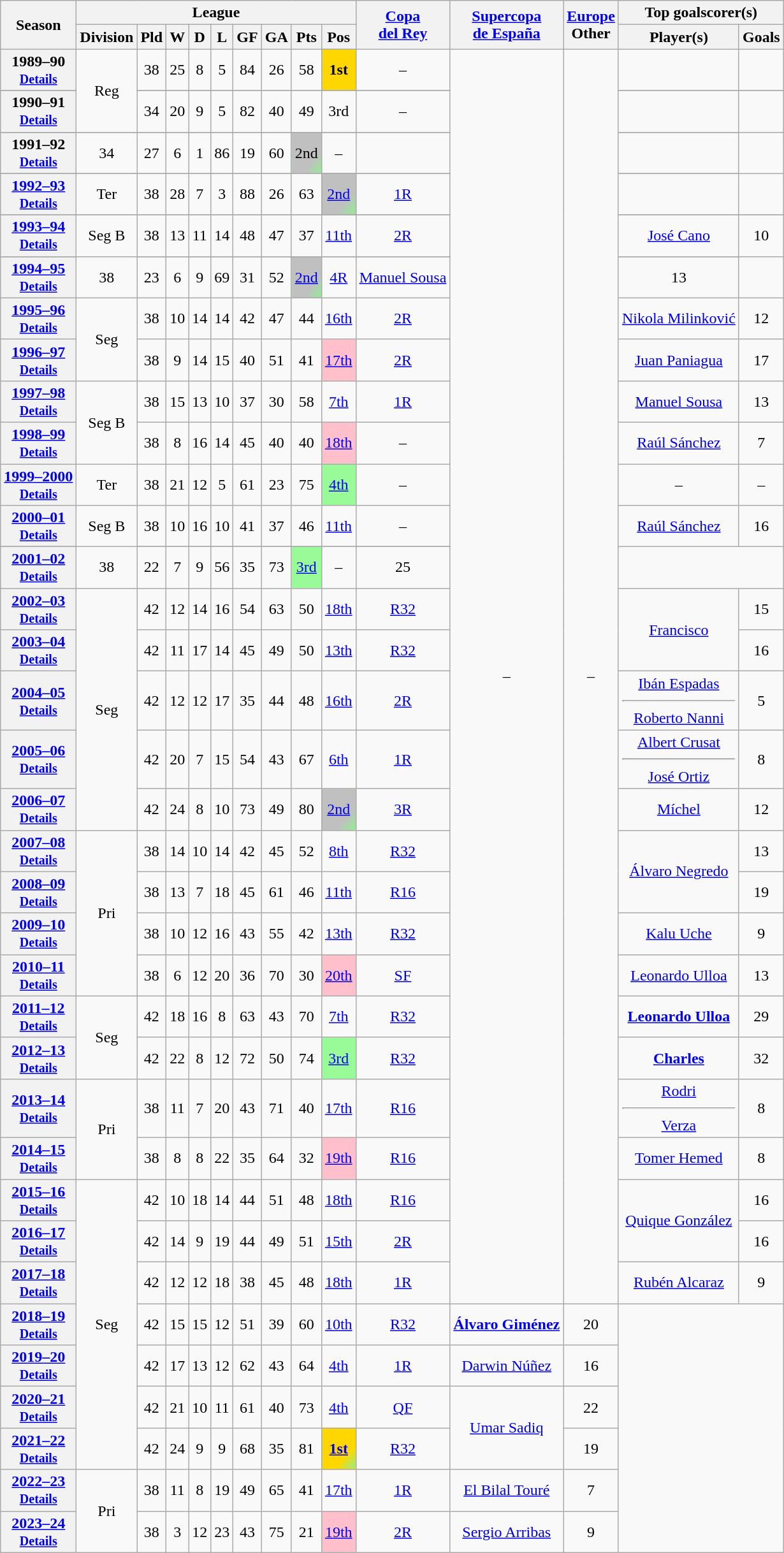<table class="wikitable" style="text-align: center">
<tr>
<th rowspan=2>Season</th>
<th colspan=9>League</th>
<th rowspan=2><a href='#'>Copa<br>del Rey</a></th>
<th rowspan=2><a href='#'>Supercopa<br>de España</a></th>
<th rowspan=2><a href='#'>Europe</a><br>Other</th>
<th colspan=2>Top goalscorer(s)</th>
</tr>
<tr>
<th>Division</th>
<th>Pld</th>
<th>W</th>
<th>D</th>
<th>L</th>
<th>GF</th>
<th>GA</th>
<th>Pts</th>
<th>Pos</th>
<th>Player(s)</th>
<th>Goals</th>
</tr>
<tr>
<th>1989–90<br> <small><a href='#'>Details</a></small></th>
<td rowspan=3>Reg</td>
<td>38</td>
<td>25</td>
<td>8</td>
<td>5</td>
<td>84</td>
<td>26</td>
<td>58</td>
<td bgcolor=gold><strong>1st</strong></td>
<td>–</td>
<td rowspan=35>–</td>
<td rowspan=35>–</td>
<td></td>
<td></td>
</tr>
<tr>
</tr>
<tr>
<th>1990–91 <br> <small><a href='#'>Details</a></small></th>
<td>34</td>
<td>20</td>
<td>9</td>
<td>5</td>
<td>82</td>
<td>40</td>
<td>49</td>
<td>3rd</td>
<td>–</td>
<td></td>
<td></td>
</tr>
<tr>
</tr>
<tr>
<th>1991–92 <br> <small><a href='#'>Details</a></small></th>
<td>34</td>
<td>27</td>
<td>6</td>
<td>1</td>
<td>86</td>
<td>19</td>
<td>60</td>
<td style="background: linear-gradient(to bottom right, silver 70%, lightgreen);">2nd</td>
<td>–</td>
<td></td>
<td></td>
</tr>
<tr>
</tr>
<tr>
<th><a href='#'>1992–93</a> <br> <small><a href='#'>Details</a></small></th>
<td>Ter</td>
<td>38</td>
<td>28</td>
<td>7</td>
<td>3</td>
<td>88</td>
<td>26</td>
<td>63</td>
<td style="background: linear-gradient(to bottom right, silver 70%, lightgreen);"><a href='#'>2nd</a></td>
<td><a href='#'>1R</a></td>
<td></td>
<td></td>
</tr>
<tr>
</tr>
<tr>
<th><a href='#'>1993–94</a> <br> <small><a href='#'>Details</a></small></th>
<td rowspan=2>Seg B</td>
<td>38</td>
<td>13</td>
<td>11</td>
<td>14</td>
<td>48</td>
<td>47</td>
<td>37</td>
<td><a href='#'>11th</a></td>
<td><a href='#'>2R</a></td>
<td><a href='#'>José Cano</a></td>
<td>10</td>
</tr>
<tr>
</tr>
<tr>
<th><a href='#'>1994–95</a> <br> <small><a href='#'>Details</a></small></th>
<td>38</td>
<td>23</td>
<td>6</td>
<td>9</td>
<td>69</td>
<td>31</td>
<td>52</td>
<td style="background: linear-gradient(to bottom right, silver 70%, lightgreen);"><a href='#'>2nd</a></td>
<td><a href='#'>4R</a></td>
<td><a href='#'>Manuel Sousa</a></td>
<td>13</td>
</tr>
<tr>
<th><a href='#'>1995–96</a> <br> <small><a href='#'>Details</a></small></th>
<td rowspan=2>Seg</td>
<td>38</td>
<td>10</td>
<td>14</td>
<td>14</td>
<td>42</td>
<td>47</td>
<td>44</td>
<td><a href='#'>16th</a></td>
<td><a href='#'>2R</a></td>
<td><a href='#'>Nikola Milinković</a></td>
<td>12</td>
</tr>
<tr>
<th><a href='#'>1996–97</a> <br> <small><a href='#'>Details</a></small></th>
<td>38</td>
<td>9</td>
<td>14</td>
<td>15</td>
<td>40</td>
<td>51</td>
<td>41</td>
<td bgcolor=pink><a href='#'>17th</a></td>
<td><a href='#'>2R</a></td>
<td><a href='#'>Juan Paniagua</a></td>
<td>17</td>
</tr>
<tr>
<th><a href='#'>1997–98</a> <br> <small><a href='#'>Details</a></small></th>
<td rowspan=2>Seg B</td>
<td>38</td>
<td>15</td>
<td>13</td>
<td>10</td>
<td>37</td>
<td>30</td>
<td>58</td>
<td><a href='#'>7th</a></td>
<td><a href='#'>1R</a></td>
<td><a href='#'>Manuel Sousa</a></td>
<td>13</td>
</tr>
<tr>
<th><a href='#'>1998–99</a> <br> <small><a href='#'>Details</a></small></th>
<td>38</td>
<td>8</td>
<td>16</td>
<td>14</td>
<td>45</td>
<td>40</td>
<td>40</td>
<td bgcolor=pink><a href='#'>18th</a></td>
<td>–</td>
<td><a href='#'>Raúl Sánchez</a></td>
<td>7</td>
</tr>
<tr>
<th><a href='#'>1999–2000</a> <br> <small><a href='#'>Details</a></small></th>
<td>Ter</td>
<td>38</td>
<td>21</td>
<td>12</td>
<td>5</td>
<td>61</td>
<td>23</td>
<td>75</td>
<td bgcolor=PaleGreen><a href='#'>4th</a></td>
<td>–</td>
<td>–</td>
<td>–</td>
</tr>
<tr>
<th><a href='#'>2000–01</a> <br> <small><a href='#'>Details</a></small></th>
<td rowspan=2>Seg B</td>
<td>38</td>
<td>10</td>
<td>16</td>
<td>10</td>
<td>41</td>
<td>37</td>
<td>46</td>
<td><a href='#'>11th</a></td>
<td>–</td>
<td rowspan=2><a href='#'>Raúl Sánchez</a></td>
<td>16</td>
</tr>
<tr>
</tr>
<tr>
<th><a href='#'>2001–02</a> <br> <small><a href='#'>Details</a></small></th>
<td>38</td>
<td>22</td>
<td>7</td>
<td>9</td>
<td>56</td>
<td>35</td>
<td>73</td>
<td bgcolor=PaleGreen><a href='#'>3rd</a></td>
<td>–</td>
<td>25</td>
</tr>
<tr>
<th><a href='#'>2002–03</a> <br> <small><a href='#'>Details</a></small></th>
<td rowspan=5>Seg</td>
<td>42</td>
<td>12</td>
<td>14</td>
<td>16</td>
<td>54</td>
<td>63</td>
<td>50</td>
<td><a href='#'>18th</a></td>
<td><a href='#'>R32</a></td>
<td rowspan=2><a href='#'>Francisco</a></td>
<td>15</td>
</tr>
<tr>
<th><a href='#'>2003–04</a> <br> <small><a href='#'>Details</a></small></th>
<td>42</td>
<td>11</td>
<td>17</td>
<td>14</td>
<td>45</td>
<td>49</td>
<td>50</td>
<td><a href='#'>13th</a></td>
<td><a href='#'>R32</a></td>
<td>16</td>
</tr>
<tr>
<th><a href='#'>2004–05</a> <br> <small><a href='#'>Details</a></small></th>
<td>42</td>
<td>12</td>
<td>12</td>
<td>17</td>
<td>35</td>
<td>44</td>
<td>48</td>
<td><a href='#'>16th</a></td>
<td><a href='#'>2R</a></td>
<td><a href='#'>Ibán Espadas</a><hr><a href='#'>Roberto Nanni</a></td>
<td>5</td>
</tr>
<tr>
<th><a href='#'>2005–06</a> <br> <small><a href='#'>Details</a></small></th>
<td>42</td>
<td>20</td>
<td>7</td>
<td>15</td>
<td>54</td>
<td>43</td>
<td>67</td>
<td><a href='#'>6th</a></td>
<td><a href='#'>1R</a></td>
<td><a href='#'>Albert Crusat</a><hr><a href='#'>José Ortiz</a></td>
<td>8</td>
</tr>
<tr>
<th><a href='#'>2006–07</a> <br> <small><a href='#'>Details</a></small></th>
<td>42</td>
<td>24</td>
<td>8</td>
<td>10</td>
<td>73</td>
<td>49</td>
<td>80</td>
<td style="background: linear-gradient(to bottom right, silver 70%, lightgreen);"><a href='#'>2nd</a></td>
<td><a href='#'>3R</a></td>
<td><a href='#'>Míchel</a></td>
<td>12</td>
</tr>
<tr>
<th><a href='#'>2007–08</a> <br> <small><a href='#'>Details</a></small></th>
<td rowspan=4>Pri</td>
<td>38</td>
<td>14</td>
<td>10</td>
<td>14</td>
<td>42</td>
<td>45</td>
<td>52</td>
<td><a href='#'>8th</a></td>
<td><a href='#'>R32</a></td>
<td rowspan=2><a href='#'>Álvaro Negredo</a></td>
<td>13</td>
</tr>
<tr>
<th><a href='#'>2008–09</a> <br> <small><a href='#'>Details</a></small></th>
<td>38</td>
<td>13</td>
<td>7</td>
<td>18</td>
<td>45</td>
<td>61</td>
<td>46</td>
<td><a href='#'>11th</a></td>
<td><a href='#'>R16</a></td>
<td>19</td>
</tr>
<tr>
<th><a href='#'>2009–10</a> <br> <small><a href='#'>Details</a></small></th>
<td>38</td>
<td>10</td>
<td>12</td>
<td>16</td>
<td>43</td>
<td>55</td>
<td>42</td>
<td><a href='#'>13th</a></td>
<td><a href='#'>R32</a></td>
<td><a href='#'>Kalu Uche</a></td>
<td>9</td>
</tr>
<tr>
<th><a href='#'>2010–11</a> <br> <small><a href='#'>Details</a></small></th>
<td>38</td>
<td>6</td>
<td>12</td>
<td>20</td>
<td>36</td>
<td>70</td>
<td>30</td>
<td bgcolor=pink><a href='#'>20th</a></td>
<td><a href='#'>SF</a></td>
<td><a href='#'>Leonardo Ulloa</a></td>
<td>13</td>
</tr>
<tr>
<th><a href='#'>2011–12</a> <br> <small><a href='#'>Details</a></small></th>
<td rowspan=2>Seg</td>
<td>42</td>
<td>18</td>
<td>16</td>
<td>8</td>
<td>63</td>
<td>43</td>
<td>70</td>
<td><a href='#'>7th</a></td>
<td><a href='#'>R32</a></td>
<td><strong><a href='#'>Leonardo Ulloa</a></strong></td>
<td>29</td>
</tr>
<tr>
<th><a href='#'>2012–13</a> <br> <small><a href='#'>Details</a></small></th>
<td>42</td>
<td>22</td>
<td>8</td>
<td>12</td>
<td>72</td>
<td>50</td>
<td>74</td>
<td bgcolor=PaleGreen><a href='#'>3rd</a></td>
<td><a href='#'>R32</a></td>
<td><strong><a href='#'>Charles</a></strong></td>
<td>32</td>
</tr>
<tr>
<th><a href='#'>2013–14</a> <br> <small><a href='#'>Details</a></small></th>
<td rowspan=2>Pri</td>
<td>38</td>
<td>11</td>
<td>7</td>
<td>20</td>
<td>43</td>
<td>71</td>
<td>40</td>
<td><a href='#'>17th</a></td>
<td><a href='#'>R16</a></td>
<td><a href='#'>Rodri</a><hr><a href='#'>Verza</a></td>
<td>8</td>
</tr>
<tr>
<th><a href='#'>2014–15</a> <br> <small><a href='#'>Details</a></small></th>
<td>38</td>
<td>8</td>
<td>8</td>
<td>22</td>
<td>35</td>
<td>64</td>
<td>32</td>
<td bgcolor=pink><a href='#'>19th</a></td>
<td><a href='#'>R16</a></td>
<td><a href='#'>Tomer Hemed</a></td>
<td>8</td>
</tr>
<tr>
<th><a href='#'>2015–16</a> <br> <small><a href='#'>Details</a></small></th>
<td rowspan="7">Seg</td>
<td>42</td>
<td>10</td>
<td>18</td>
<td>14</td>
<td>44</td>
<td>51</td>
<td>48</td>
<td><a href='#'>18th</a></td>
<td><a href='#'>R16</a></td>
<td rowspan="2"><a href='#'>Quique González</a></td>
<td>16</td>
</tr>
<tr>
<th><a href='#'>2016–17</a> <br> <small><a href='#'>Details</a></small></th>
<td>42</td>
<td>14</td>
<td>9</td>
<td>19</td>
<td>44</td>
<td>49</td>
<td>51</td>
<td><a href='#'>15th</a></td>
<td><a href='#'>2R</a></td>
<td>16</td>
</tr>
<tr>
<th><a href='#'>2017–18</a> <br> <small><a href='#'>Details</a></small></th>
<td>42</td>
<td>12</td>
<td>12</td>
<td>18</td>
<td>38</td>
<td>45</td>
<td>48</td>
<td><a href='#'>18th</a></td>
<td><a href='#'>1R</a></td>
<td><a href='#'>Rubén Alcaraz</a></td>
<td>9</td>
</tr>
<tr>
<th><a href='#'>2018–19</a> <br> <small><a href='#'>Details</a></small></th>
<td>42</td>
<td>15</td>
<td>15</td>
<td>12</td>
<td>51</td>
<td>39</td>
<td>60</td>
<td><a href='#'>10th</a></td>
<td><a href='#'>R32</a></td>
<td><strong><a href='#'>Álvaro Giménez</a></strong></td>
<td>20</td>
</tr>
<tr>
<th><a href='#'>2019–20</a> <br> <small><a href='#'>Details</a></small></th>
<td>42</td>
<td>17</td>
<td>13</td>
<td>12</td>
<td>62</td>
<td>43</td>
<td>64</td>
<td><a href='#'>4th</a></td>
<td><a href='#'>1R</a></td>
<td><a href='#'>Darwin Núñez</a></td>
<td>16</td>
</tr>
<tr>
<th><a href='#'>2020–21</a> <br> <small><a href='#'>Details</a></small></th>
<td>42</td>
<td>21</td>
<td>10</td>
<td>11</td>
<td>61</td>
<td>40</td>
<td>73</td>
<td><a href='#'>4th</a></td>
<td><a href='#'>QF</a></td>
<td rowspan="2"><a href='#'>Umar Sadiq</a></td>
<td>22</td>
</tr>
<tr>
<th><a href='#'>2021–22</a> <br> <small><a href='#'>Details</a></small></th>
<td>42</td>
<td>24</td>
<td>9</td>
<td>9</td>
<td>68</td>
<td>35</td>
<td>81</td>
<td style="background: linear-gradient(to bottom right, gold 70%, lightgreen);"><strong><a href='#'>1st</a></strong></td>
<td><a href='#'>R32</a></td>
<td>19</td>
</tr>
<tr>
<th><a href='#'>2022–23</a> <br> <small><a href='#'>Details</a></small></th>
<td rowspan="2">Pri</td>
<td>38</td>
<td>11</td>
<td>8</td>
<td>19</td>
<td>49</td>
<td>65</td>
<td>41</td>
<td><a href='#'>17th</a></td>
<td><a href='#'>1R</a></td>
<td><a href='#'>El Bilal Touré</a></td>
<td>7</td>
</tr>
<tr>
<th><a href='#'>2023–24</a> <br> <small><a href='#'>Details</a></small></th>
<td>38</td>
<td>3</td>
<td>12</td>
<td>23</td>
<td>43</td>
<td>75</td>
<td>21</td>
<td bgcolor=pink><a href='#'>19th</a></td>
<td><a href='#'>2R</a></td>
<td><a href='#'>Sergio Arribas</a></td>
<td>9</td>
</tr>
</table>
